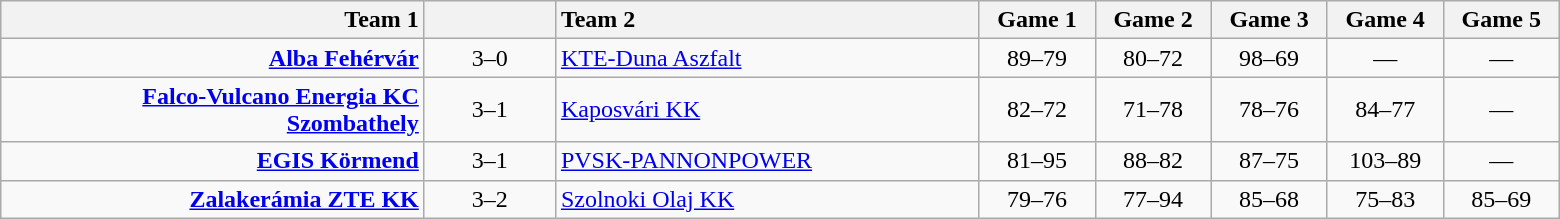<table class=wikitable style="text-align:center">
<tr>
<th style="width:275px; text-align:right;">Team 1</th>
<th style="width:80px;"></th>
<th style="width:275px; text-align:left;">Team 2</th>
<th style="width:70px;">Game 1</th>
<th style="width:70px;">Game 2</th>
<th style="width:70px;">Game 3</th>
<th style="width:70px;">Game 4</th>
<th style="width:70px;">Game 5</th>
</tr>
<tr>
<td align=right><strong><a href='#'>Alba Fehérvár</a></strong></td>
<td>3–0</td>
<td align=left><a href='#'>KTE-Duna Aszfalt</a></td>
<td>89–79</td>
<td>80–72</td>
<td>98–69</td>
<td>—</td>
<td>—</td>
</tr>
<tr>
<td align=right><strong><a href='#'>Falco-Vulcano Energia KC Szombathely</a></strong></td>
<td>3–1</td>
<td align=left><a href='#'>Kaposvári KK</a></td>
<td>82–72</td>
<td>71–78</td>
<td>78–76</td>
<td>84–77</td>
<td>—</td>
</tr>
<tr>
<td align=right><strong><a href='#'>EGIS Körmend</a></strong></td>
<td>3–1</td>
<td align=left><a href='#'>PVSK-PANNONPOWER</a></td>
<td>81–95</td>
<td>88–82</td>
<td>87–75</td>
<td>103–89</td>
<td>—</td>
</tr>
<tr>
<td align=right><strong><a href='#'>Zalakerámia ZTE KK</a></strong></td>
<td>3–2</td>
<td align=left><a href='#'>Szolnoki Olaj KK</a></td>
<td>79–76</td>
<td>77–94</td>
<td>85–68</td>
<td>75–83</td>
<td>85–69</td>
</tr>
</table>
